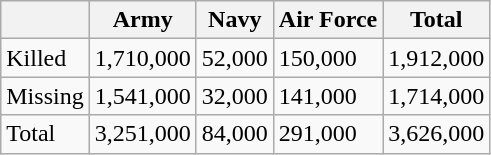<table class="wikitable">
<tr>
<th></th>
<th>Army</th>
<th>Navy</th>
<th>Air Force</th>
<th>Total</th>
</tr>
<tr>
<td>Killed</td>
<td>1,710,000</td>
<td>52,000</td>
<td>150,000</td>
<td>1,912,000</td>
</tr>
<tr>
<td>Missing</td>
<td>1,541,000</td>
<td>32,000</td>
<td>141,000</td>
<td>1,714,000</td>
</tr>
<tr>
<td>Total</td>
<td>3,251,000</td>
<td>84,000</td>
<td>291,000</td>
<td>3,626,000</td>
</tr>
</table>
